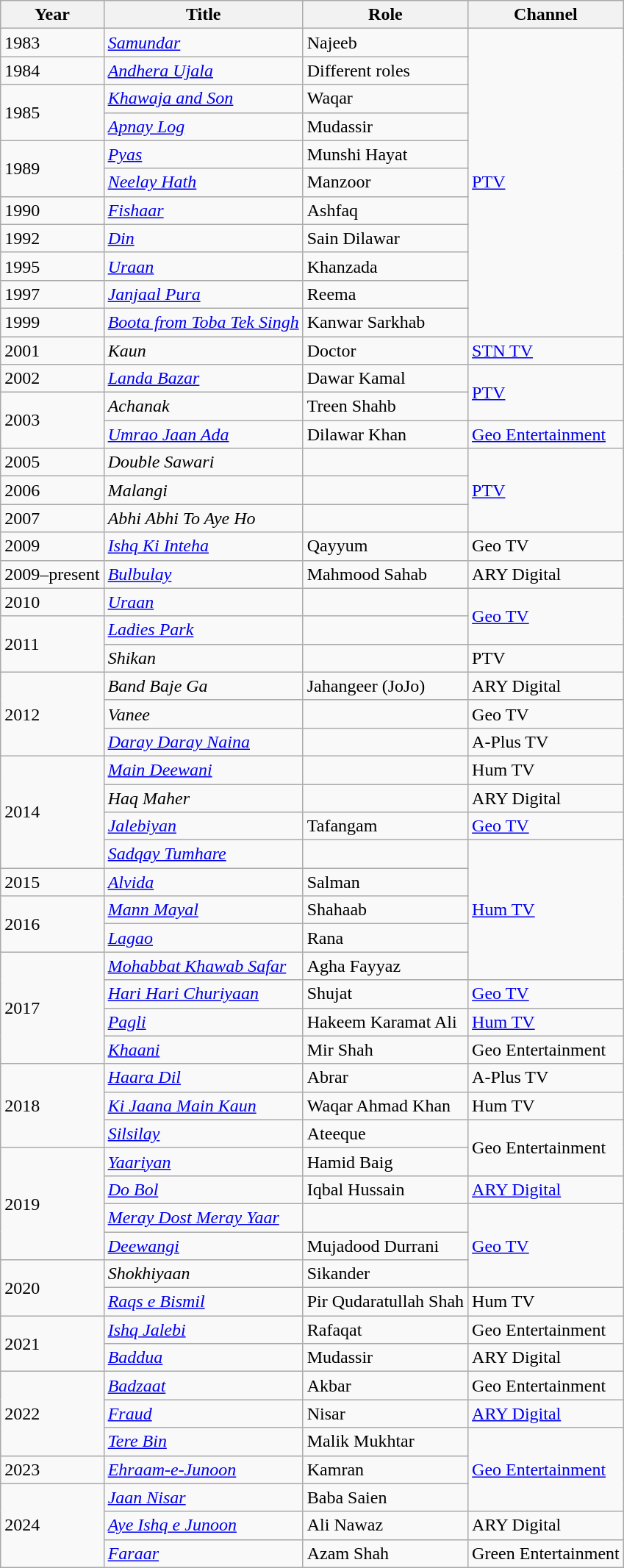<table class="wikitable">
<tr>
<th>Year</th>
<th>Title</th>
<th>Role</th>
<th>Channel</th>
</tr>
<tr>
<td>1983</td>
<td><em><a href='#'>Samundar</a></em></td>
<td>Najeeb</td>
<td rowspan="11"><a href='#'>PTV</a></td>
</tr>
<tr>
<td>1984</td>
<td><em><a href='#'>Andhera Ujala</a></em></td>
<td>Different roles</td>
</tr>
<tr>
<td rowspan="2">1985</td>
<td><em><a href='#'>Khawaja and Son</a></em></td>
<td>Waqar</td>
</tr>
<tr>
<td><em><a href='#'>Apnay Log</a></em></td>
<td Mudassir>Mudassir</td>
</tr>
<tr>
<td rowspan="2">1989</td>
<td><em><a href='#'>Pyas</a></em></td>
<td>Munshi Hayat</td>
</tr>
<tr>
<td><em><a href='#'>Neelay Hath</a></em></td>
<td>Manzoor</td>
</tr>
<tr>
<td>1990</td>
<td><em><a href='#'>Fishaar</a></em></td>
<td>Ashfaq</td>
</tr>
<tr>
<td>1992</td>
<td><em><a href='#'>Din</a></em></td>
<td>Sain Dilawar</td>
</tr>
<tr>
<td>1995</td>
<td><em><a href='#'>Uraan</a></em></td>
<td>Khanzada</td>
</tr>
<tr>
<td>1997</td>
<td><em><a href='#'>Janjaal Pura</a></em></td>
<td>Reema</td>
</tr>
<tr>
<td>1999</td>
<td><em><a href='#'>Boota from Toba Tek Singh</a></em></td>
<td>Kanwar Sarkhab</td>
</tr>
<tr>
<td>2001</td>
<td><em>Kaun</em></td>
<td>Doctor</td>
<td><a href='#'>STN TV</a></td>
</tr>
<tr>
<td>2002</td>
<td><em><a href='#'>Landa Bazar</a></em></td>
<td>Dawar Kamal</td>
<td rowspan="2"><a href='#'>PTV</a></td>
</tr>
<tr>
<td Rowspan="2">2003</td>
<td><em>Achanak</em></td>
<td>Treen Shahb</td>
</tr>
<tr>
<td><em><a href='#'>Umrao Jaan Ada</a></em></td>
<td>Dilawar Khan</td>
<td><a href='#'>Geo Entertainment</a></td>
</tr>
<tr>
<td>2005</td>
<td><em>Double Sawari</em></td>
<td></td>
<td rowspan="3"><a href='#'>PTV</a></td>
</tr>
<tr>
<td>2006</td>
<td><em>Malangi</em></td>
<td></td>
</tr>
<tr>
<td>2007</td>
<td><em>Abhi Abhi To Aye Ho</em></td>
<td></td>
</tr>
<tr>
<td>2009</td>
<td><em><a href='#'>Ishq Ki Inteha</a></em></td>
<td>Qayyum</td>
<td>Geo TV</td>
</tr>
<tr>
<td>2009–present</td>
<td><em><a href='#'>Bulbulay</a></em></td>
<td>Mahmood Sahab</td>
<td>ARY Digital</td>
</tr>
<tr>
<td>2010</td>
<td><em><a href='#'>Uraan</a></em></td>
<td></td>
<td rowspan="2"><a href='#'>Geo TV</a></td>
</tr>
<tr>
<td rowspan="2">2011</td>
<td><em><a href='#'>Ladies Park</a></em></td>
<td></td>
</tr>
<tr>
<td><em>Shikan</em></td>
<td></td>
<td>PTV</td>
</tr>
<tr>
<td rowspan="3">2012</td>
<td><em>Band Baje Ga </em></td>
<td>Jahangeer (JoJo)</td>
<td>ARY Digital</td>
</tr>
<tr>
<td><em>Vanee</em></td>
<td></td>
<td>Geo TV</td>
</tr>
<tr>
<td><em><a href='#'>Daray Daray Naina</a></em></td>
<td></td>
<td>A-Plus TV</td>
</tr>
<tr>
<td rowspan="4">2014</td>
<td><em><a href='#'>Main Deewani</a></em></td>
<td></td>
<td>Hum TV</td>
</tr>
<tr>
<td><em>Haq Maher</em></td>
<td></td>
<td>ARY Digital</td>
</tr>
<tr>
<td><em><a href='#'>Jalebiyan</a></em></td>
<td>Tafangam</td>
<td><a href='#'>Geo TV</a></td>
</tr>
<tr>
<td><em><a href='#'>Sadqay Tumhare</a></em></td>
<td></td>
<td rowspan="5"><a href='#'>Hum TV</a></td>
</tr>
<tr>
<td>2015</td>
<td><em><a href='#'>Alvida</a></em></td>
<td>Salman</td>
</tr>
<tr>
<td rowspan="2">2016</td>
<td><em><a href='#'>Mann Mayal</a></em></td>
<td>Shahaab</td>
</tr>
<tr>
<td><em><a href='#'>Lagao</a></em></td>
<td>Rana</td>
</tr>
<tr>
<td rowspan="4">2017</td>
<td><em><a href='#'>Mohabbat Khawab Safar</a></em></td>
<td>Agha Fayyaz</td>
</tr>
<tr>
<td><em><a href='#'>Hari Hari Churiyaan</a></em></td>
<td>Shujat</td>
<td><a href='#'>Geo TV</a></td>
</tr>
<tr>
<td><em><a href='#'>Pagli</a></em></td>
<td>Hakeem Karamat Ali</td>
<td><a href='#'>Hum TV</a></td>
</tr>
<tr>
<td><em> <a href='#'>Khaani</a></em></td>
<td>Mir Shah</td>
<td>Geo Entertainment</td>
</tr>
<tr>
<td rowspan="3">2018</td>
<td><em><a href='#'>Haara Dil</a></em></td>
<td>Abrar</td>
<td>A-Plus TV</td>
</tr>
<tr>
<td><em><a href='#'>Ki Jaana Main Kaun</a></em></td>
<td>Waqar Ahmad Khan</td>
<td>Hum TV</td>
</tr>
<tr>
<td><em><a href='#'>Silsilay</a></em></td>
<td>Ateeque</td>
<td rowspan="2">Geo Entertainment</td>
</tr>
<tr>
<td rowspan="4">2019</td>
<td><em><a href='#'>Yaariyan</a></em></td>
<td>Hamid Baig</td>
</tr>
<tr>
<td><em><a href='#'>Do Bol</a></em></td>
<td>Iqbal Hussain</td>
<td><a href='#'>ARY Digital</a></td>
</tr>
<tr>
<td><em><a href='#'>Meray Dost Meray Yaar</a></em></td>
<td></td>
<td rowspan="3"><a href='#'>Geo TV</a></td>
</tr>
<tr>
<td><em><a href='#'>Deewangi</a></em></td>
<td>Mujadood Durrani</td>
</tr>
<tr>
<td rowspan="2">2020</td>
<td><em>Shokhiyaan</em></td>
<td>Sikander</td>
</tr>
<tr>
<td><em><a href='#'>Raqs e Bismil</a></em></td>
<td>Pir Qudaratullah Shah</td>
<td>Hum TV</td>
</tr>
<tr>
<td rowspan="2">2021</td>
<td><em><a href='#'>Ishq Jalebi</a></em></td>
<td>Rafaqat</td>
<td>Geo Entertainment</td>
</tr>
<tr>
<td><em><a href='#'>Baddua</a></em></td>
<td>Mudassir</td>
<td>ARY Digital</td>
</tr>
<tr>
<td rowspan="3">2022</td>
<td><em><a href='#'>Badzaat</a></em></td>
<td>Akbar</td>
<td>Geo Entertainment</td>
</tr>
<tr>
<td><a href='#'><em>Fraud</em></a></td>
<td>Nisar</td>
<td><a href='#'>ARY Digital</a></td>
</tr>
<tr>
<td><em><a href='#'>Tere Bin</a></em></td>
<td>Malik Mukhtar</td>
<td rowspan="3"><a href='#'>Geo Entertainment</a></td>
</tr>
<tr>
<td>2023</td>
<td><em><a href='#'>Ehraam-e-Junoon</a></em></td>
<td>Kamran</td>
</tr>
<tr>
<td rowspan="3">2024</td>
<td><em><a href='#'>Jaan Nisar</a></em></td>
<td>Baba Saien</td>
</tr>
<tr>
<td><em><a href='#'>Aye Ishq e Junoon</a></em></td>
<td>Ali Nawaz</td>
<td>ARY Digital</td>
</tr>
<tr>
<td><em><a href='#'>Faraar</a></em></td>
<td>Azam Shah</td>
<td>Green Entertainment</td>
</tr>
</table>
